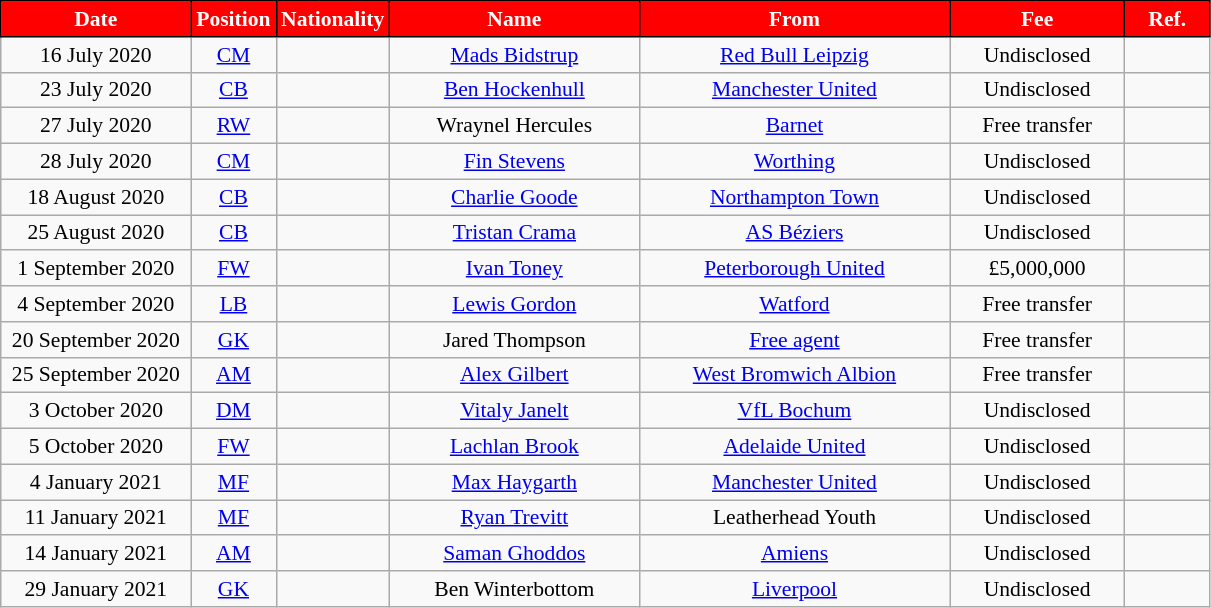<table class="wikitable"  style="text-align:center; font-size:90%; ">
<tr>
<th style="background:#FF0000;color:white;border:1px solid black; width:120px;">Date</th>
<th style="background:#FF0000;color:white;border:1px solid black; width:50px;">Position</th>
<th style="background:#FF0000;color:white;border:1px solid black; width:50px;">Nationality</th>
<th style="background:#FF0000;color:white;border:1px solid black; width:160px;">Name</th>
<th style="background:#FF0000;color:white;border:1px solid black; width:200px;">From</th>
<th style="background:#FF0000;color:white;border:1px solid black; width:110px;">Fee</th>
<th style="background:#FF0000;color:white;border:1px solid black; width:50px;">Ref.</th>
</tr>
<tr>
<td>16 July 2020</td>
<td><a href='#'>CM</a></td>
<td></td>
<td><a href='#'>Mads Bidstrup</a></td>
<td> <a href='#'>Red Bull Leipzig</a></td>
<td>Undisclosed</td>
<td></td>
</tr>
<tr>
<td>23 July 2020</td>
<td><a href='#'>CB</a></td>
<td></td>
<td><a href='#'>Ben Hockenhull</a></td>
<td> <a href='#'>Manchester United</a></td>
<td>Undisclosed</td>
<td></td>
</tr>
<tr>
<td>27 July 2020</td>
<td><a href='#'>RW</a></td>
<td></td>
<td>Wraynel Hercules</td>
<td> <a href='#'>Barnet</a></td>
<td>Free transfer</td>
<td></td>
</tr>
<tr>
<td>28 July 2020</td>
<td><a href='#'>CM</a></td>
<td></td>
<td><a href='#'>Fin Stevens</a></td>
<td> <a href='#'>Worthing</a></td>
<td>Undisclosed</td>
<td></td>
</tr>
<tr>
<td>18 August 2020</td>
<td><a href='#'>CB</a></td>
<td></td>
<td><a href='#'>Charlie Goode</a></td>
<td> <a href='#'>Northampton Town</a></td>
<td>Undisclosed</td>
<td></td>
</tr>
<tr>
<td>25 August 2020</td>
<td><a href='#'>CB</a></td>
<td></td>
<td><a href='#'>Tristan Crama</a></td>
<td> <a href='#'>AS Béziers</a></td>
<td>Undisclosed</td>
<td></td>
</tr>
<tr>
<td>1 September 2020</td>
<td><a href='#'>FW</a></td>
<td></td>
<td><a href='#'>Ivan Toney</a></td>
<td> <a href='#'>Peterborough United</a></td>
<td>£5,000,000</td>
<td></td>
</tr>
<tr>
<td>4 September 2020</td>
<td><a href='#'>LB</a></td>
<td></td>
<td><a href='#'>Lewis Gordon</a></td>
<td> <a href='#'>Watford</a></td>
<td>Free transfer</td>
<td></td>
</tr>
<tr>
<td>20 September 2020</td>
<td><a href='#'>GK</a></td>
<td></td>
<td>Jared Thompson</td>
<td><a href='#'>Free agent</a></td>
<td>Free transfer</td>
<td></td>
</tr>
<tr>
<td>25 September 2020</td>
<td><a href='#'>AM</a></td>
<td></td>
<td><a href='#'>Alex Gilbert</a></td>
<td> <a href='#'>West Bromwich Albion</a></td>
<td>Free transfer</td>
<td></td>
</tr>
<tr>
<td>3 October 2020</td>
<td><a href='#'>DM</a></td>
<td></td>
<td><a href='#'>Vitaly Janelt</a></td>
<td> <a href='#'>VfL Bochum</a></td>
<td>Undisclosed</td>
<td></td>
</tr>
<tr>
<td>5 October 2020</td>
<td><a href='#'>FW</a></td>
<td></td>
<td><a href='#'>Lachlan Brook</a></td>
<td> <a href='#'>Adelaide United</a></td>
<td>Undisclosed</td>
<td></td>
</tr>
<tr>
<td>4 January 2021</td>
<td><a href='#'>MF</a></td>
<td></td>
<td><a href='#'>Max Haygarth</a></td>
<td> <a href='#'>Manchester United</a></td>
<td>Undisclosed</td>
<td></td>
</tr>
<tr>
<td>11 January 2021</td>
<td><a href='#'>MF</a></td>
<td></td>
<td><a href='#'>Ryan Trevitt</a></td>
<td> Leatherhead Youth</td>
<td>Undisclosed</td>
<td></td>
</tr>
<tr>
<td>14 January 2021</td>
<td><a href='#'>AM</a></td>
<td></td>
<td><a href='#'>Saman Ghoddos</a></td>
<td> <a href='#'>Amiens</a></td>
<td>Undisclosed</td>
<td></td>
</tr>
<tr>
<td>29 January 2021</td>
<td><a href='#'>GK</a></td>
<td></td>
<td>Ben Winterbottom</td>
<td> <a href='#'>Liverpool</a></td>
<td>Undisclosed</td>
<td></td>
</tr>
</table>
